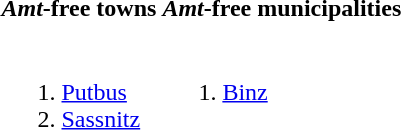<table>
<tr ---->
<th><em>Amt</em>-free towns</th>
<th><em>Amt</em>-free municipalities</th>
</tr>
<tr>
<td valign=top><br><ol><li><a href='#'>Putbus</a></li><li><a href='#'>Sassnitz</a></li></ol></td>
<td valign=top><br><ol><li><a href='#'>Binz</a></li></ol></td>
</tr>
</table>
